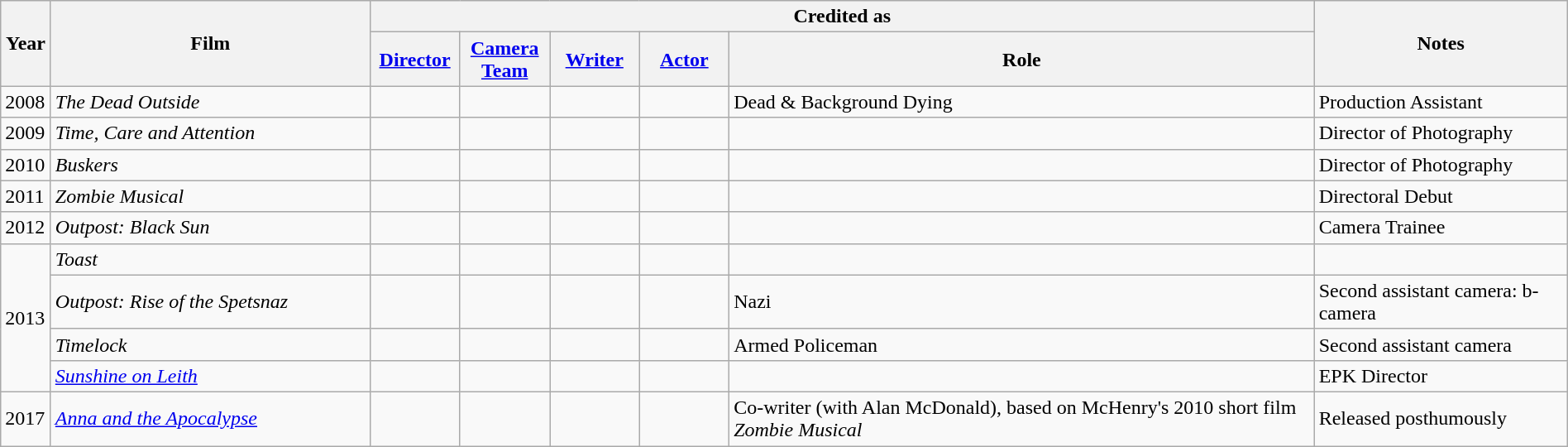<table class="wikitable sortable" style="margin-right: 0;">
<tr>
<th rowspan="2" style="width:33px;">Year</th>
<th rowspan="2" style="width:250px;">Film</th>
<th colspan="5">Credited as</th>
<th rowspan="2">Notes</th>
</tr>
<tr>
<th style="width:65px;"><a href='#'>Director</a></th>
<th style="width:65px;"><a href='#'>Camera Team</a></th>
<th style="width:65px;"><a href='#'>Writer</a></th>
<th style="width:65px;"><a href='#'>Actor</a></th>
<th>Role</th>
</tr>
<tr>
<td>2008</td>
<td style="text-align:left"><em>The Dead Outside</em></td>
<td></td>
<td></td>
<td></td>
<td></td>
<td>Dead & Background Dying</td>
<td>Production Assistant</td>
</tr>
<tr>
<td>2009</td>
<td style="text-align:left"><em>Time, Care and Attention</em></td>
<td></td>
<td></td>
<td></td>
<td></td>
<td></td>
<td>Director of Photography</td>
</tr>
<tr>
<td>2010</td>
<td style="text-align:left"><em>Buskers</em></td>
<td></td>
<td></td>
<td></td>
<td></td>
<td></td>
<td>Director of Photography</td>
</tr>
<tr>
<td>2011</td>
<td style="text-align:left"><em>Zombie Musical</em></td>
<td></td>
<td></td>
<td></td>
<td></td>
<td></td>
<td>Directoral Debut</td>
</tr>
<tr>
<td>2012</td>
<td style="text-align:left"><em>Outpost: Black Sun</em></td>
<td></td>
<td></td>
<td></td>
<td></td>
<td></td>
<td>Camera Trainee</td>
</tr>
<tr>
<td rowspan="4">2013</td>
<td style="text-align:left"><em>Toast</em></td>
<td></td>
<td></td>
<td></td>
<td></td>
<td></td>
<td></td>
</tr>
<tr>
<td style="text-align:left"><em>Outpost: Rise of the Spetsnaz</em></td>
<td></td>
<td></td>
<td></td>
<td></td>
<td>Nazi</td>
<td>Second assistant camera: b-camera</td>
</tr>
<tr>
<td style="text-align:left"><em>Timelock</em></td>
<td></td>
<td></td>
<td></td>
<td></td>
<td>Armed Policeman</td>
<td>Second assistant camera</td>
</tr>
<tr>
<td style="text-align:left"><em><a href='#'>Sunshine on Leith</a></em></td>
<td></td>
<td></td>
<td></td>
<td></td>
<td></td>
<td>EPK Director</td>
</tr>
<tr>
<td>2017</td>
<td style="text-align:left"><em><a href='#'>Anna and the Apocalypse</a></em></td>
<td></td>
<td></td>
<td></td>
<td></td>
<td>Co-writer (with Alan McDonald), based on McHenry's 2010 short film <em>Zombie Musical</em></td>
<td>Released posthumously</td>
</tr>
</table>
